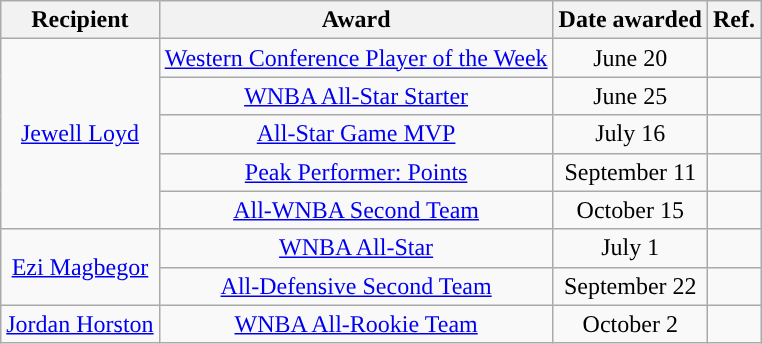<table class="wikitable sortable sortable" style="text-align: center">
<tr>
<th>Recipient</th>
<th>Award</th>
<th>Date awarded</th>
<th>Ref.</th>
</tr>
<tr>
<td rowspan= 5><a href='#'>Jewell Loyd</a></td>
<td><a href='#'>Western Conference Player of the Week</a></td>
<td>June 20</td>
<td></td>
</tr>
<tr>
<td><a href='#'>WNBA All-Star Starter</a></td>
<td>June 25</td>
<td></td>
</tr>
<tr>
<td><a href='#'>All-Star Game MVP</a></td>
<td>July 16</td>
<td></td>
</tr>
<tr>
<td><a href='#'>Peak Performer: Points</a></td>
<td>September 11</td>
<td></td>
</tr>
<tr>
<td><a href='#'>All-WNBA Second Team</a></td>
<td>October 15</td>
<td></td>
</tr>
<tr>
<td rowspan=2><a href='#'>Ezi Magbegor</a></td>
<td><a href='#'>WNBA All-Star</a></td>
<td>July 1</td>
<td></td>
</tr>
<tr>
<td><a href='#'>All-Defensive Second Team</a></td>
<td>September 22</td>
<td></td>
</tr>
<tr>
<td><a href='#'>Jordan Horston</a></td>
<td><a href='#'>WNBA All-Rookie Team</a></td>
<td>October 2</td>
<td></td>
</tr>
</table>
